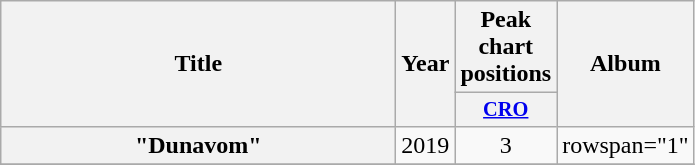<table class="wikitable plainrowheaders" style="text-align:center;">
<tr>
<th scope="col" rowspan="2" style="width:16em;">Title</th>
<th scope="col" rowspan="2" style="width:1em;">Year</th>
<th scope="col" colspan="1">Peak chart positions</th>
<th scope="col" rowspan="2">Album</th>
</tr>
<tr>
<th scope="col" style="width:3em;font-size:85%;"><a href='#'>CRO</a><br></th>
</tr>
<tr>
<th scope="row">"Dunavom"</th>
<td>2019</td>
<td>3</td>
<td>rowspan="1" </td>
</tr>
<tr>
</tr>
</table>
